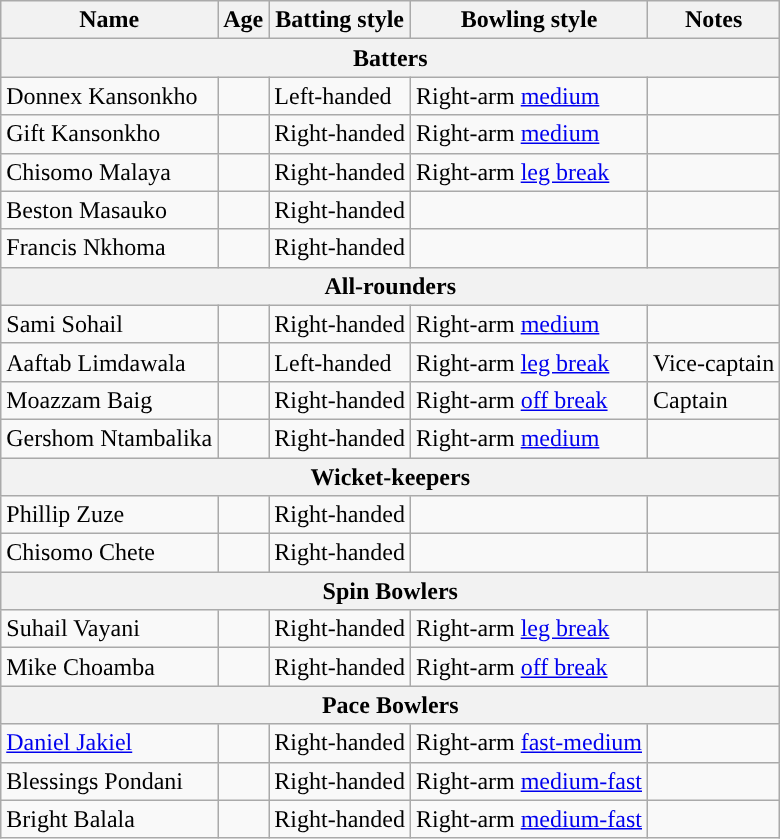<table class="wikitable">
<tr>
<th style="text-align:center;">Name</th>
<th style="text-align:center;">Age</th>
<th style="text-align:center;">Batting style</th>
<th style="text-align:center;">Bowling style</th>
<th style="text-align:center;">Notes</th>
</tr>
<tr>
<th colspan="5">Batters</th>
</tr>
<tr>
<td>Donnex Kansonkho</td>
<td></td>
<td>Left-handed</td>
<td>Right-arm <a href='#'>medium</a></td>
<td></td>
</tr>
<tr>
<td>Gift Kansonkho</td>
<td></td>
<td>Right-handed</td>
<td>Right-arm <a href='#'>medium</a></td>
<td></td>
</tr>
<tr>
<td>Chisomo Malaya</td>
<td></td>
<td>Right-handed</td>
<td>Right-arm <a href='#'>leg break</a></td>
<td></td>
</tr>
<tr>
<td>Beston Masauko</td>
<td></td>
<td>Right-handed</td>
<td></td>
<td></td>
</tr>
<tr>
<td>Francis Nkhoma</td>
<td></td>
<td>Right-handed</td>
<td></td>
<td></td>
</tr>
<tr>
<th colspan="5">All-rounders</th>
</tr>
<tr>
<td>Sami Sohail</td>
<td></td>
<td>Right-handed</td>
<td>Right-arm <a href='#'>medium</a></td>
<td></td>
</tr>
<tr>
<td>Aaftab Limdawala</td>
<td></td>
<td>Left-handed</td>
<td>Right-arm <a href='#'>leg break</a></td>
<td>Vice-captain</td>
</tr>
<tr>
<td>Moazzam Baig</td>
<td></td>
<td>Right-handed</td>
<td>Right-arm <a href='#'>off break</a></td>
<td>Captain</td>
</tr>
<tr>
<td>Gershom Ntambalika</td>
<td></td>
<td>Right-handed</td>
<td>Right-arm <a href='#'>medium</a></td>
<td></td>
</tr>
<tr>
<th colspan="5">Wicket-keepers</th>
</tr>
<tr>
<td>Phillip Zuze</td>
<td></td>
<td>Right-handed</td>
<td></td>
<td></td>
</tr>
<tr>
<td>Chisomo Chete</td>
<td></td>
<td>Right-handed</td>
<td></td>
<td></td>
</tr>
<tr>
<th colspan="5">Spin Bowlers</th>
</tr>
<tr>
<td>Suhail Vayani</td>
<td></td>
<td>Right-handed</td>
<td>Right-arm <a href='#'>leg break</a></td>
<td></td>
</tr>
<tr>
<td>Mike Choamba</td>
<td></td>
<td>Right-handed</td>
<td>Right-arm <a href='#'>off break</a></td>
<td></td>
</tr>
<tr>
<th colspan="5">Pace Bowlers</th>
</tr>
<tr>
<td><a href='#'>Daniel Jakiel</a></td>
<td></td>
<td>Right-handed</td>
<td>Right-arm <a href='#'>fast-medium</a></td>
<td></td>
</tr>
<tr>
<td>Blessings Pondani</td>
<td></td>
<td>Right-handed</td>
<td>Right-arm <a href='#'>medium-fast</a></td>
<td></td>
</tr>
<tr>
<td>Bright Balala</td>
<td></td>
<td>Right-handed</td>
<td>Right-arm <a href='#'>medium-fast</a></td>
<td></td>
</tr>
</table>
